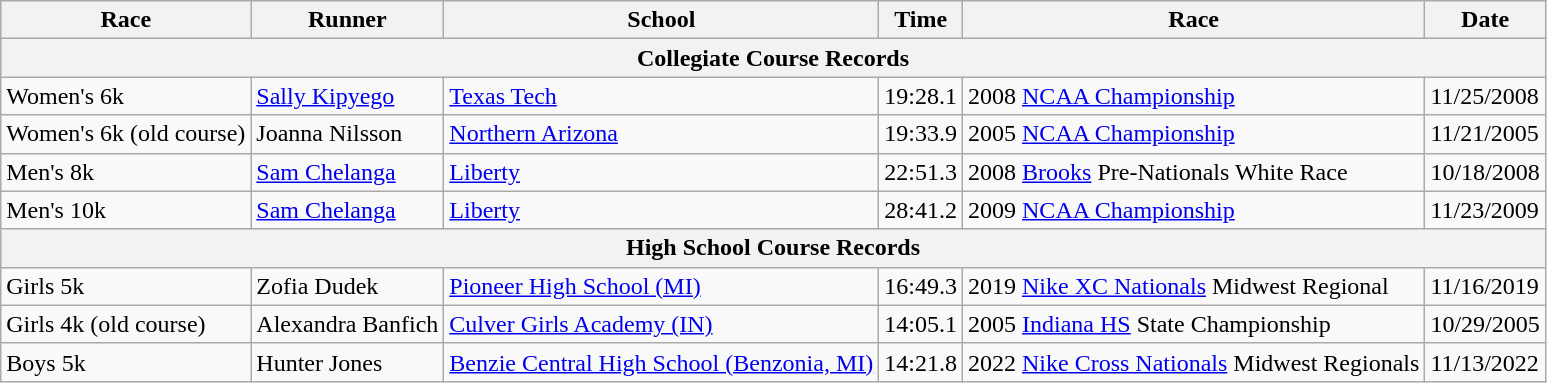<table class="wikitable">
<tr>
<th>Race</th>
<th>Runner</th>
<th>School</th>
<th>Time</th>
<th>Race</th>
<th>Date</th>
</tr>
<tr>
<th colspan=6>Collegiate Course Records</th>
</tr>
<tr>
<td>Women's 6k</td>
<td><a href='#'>Sally Kipyego</a></td>
<td><a href='#'>Texas Tech</a></td>
<td>19:28.1</td>
<td>2008 <a href='#'>NCAA Championship</a></td>
<td>11/25/2008</td>
</tr>
<tr>
<td>Women's 6k (old course)</td>
<td>Joanna Nilsson</td>
<td><a href='#'>Northern Arizona</a></td>
<td>19:33.9</td>
<td>2005 <a href='#'>NCAA Championship</a></td>
<td>11/21/2005</td>
</tr>
<tr>
<td>Men's 8k</td>
<td><a href='#'>Sam Chelanga</a></td>
<td><a href='#'>Liberty</a></td>
<td>22:51.3</td>
<td>2008 <a href='#'>Brooks</a> Pre-Nationals White Race</td>
<td>10/18/2008</td>
</tr>
<tr>
<td>Men's 10k</td>
<td><a href='#'>Sam Chelanga</a></td>
<td><a href='#'>Liberty</a></td>
<td>28:41.2</td>
<td>2009 <a href='#'>NCAA Championship</a></td>
<td>11/23/2009</td>
</tr>
<tr>
<th colspan=6>High School Course Records</th>
</tr>
<tr>
<td>Girls 5k</td>
<td>Zofia Dudek</td>
<td><a href='#'>Pioneer High School (MI)</a></td>
<td>16:49.3</td>
<td>2019 <a href='#'>Nike XC Nationals</a> Midwest Regional</td>
<td>11/16/2019</td>
</tr>
<tr>
<td>Girls 4k (old course)</td>
<td>Alexandra Banfich</td>
<td><a href='#'>Culver Girls Academy (IN)</a></td>
<td>14:05.1</td>
<td>2005 <a href='#'>Indiana HS</a> State Championship</td>
<td>10/29/2005</td>
</tr>
<tr>
<td>Boys 5k</td>
<td>Hunter Jones</td>
<td><a href='#'>Benzie Central High School (Benzonia, MI)</a></td>
<td>14:21.8</td>
<td>2022 <a href='#'>Nike Cross Nationals</a> Midwest Regionals</td>
<td>11/13/2022</td>
</tr>
</table>
